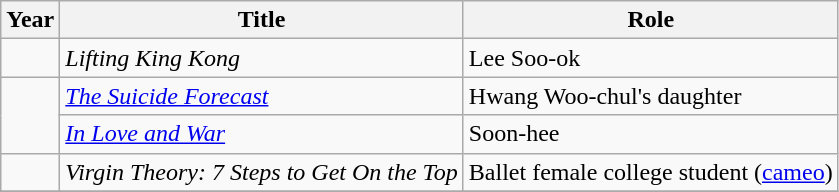<table class="wikitable">
<tr>
<th>Year</th>
<th>Title</th>
<th>Role</th>
</tr>
<tr>
<td></td>
<td><em>Lifting King Kong</em></td>
<td>Lee Soo-ok</td>
</tr>
<tr>
<td rowspan="2"></td>
<td><em><a href='#'>The Suicide Forecast</a></em></td>
<td>Hwang Woo-chul's daughter</td>
</tr>
<tr>
<td><em><a href='#'>In Love and War</a></em></td>
<td>Soon-hee</td>
</tr>
<tr>
<td></td>
<td><em>Virgin Theory: 7 Steps to Get On the Top</em></td>
<td>Ballet female college student (<a href='#'>cameo</a>)</td>
</tr>
<tr>
</tr>
</table>
